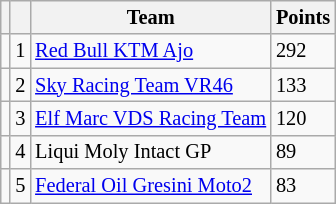<table class="wikitable" style="font-size: 85%;">
<tr>
<th></th>
<th></th>
<th>Team</th>
<th>Points</th>
</tr>
<tr>
<td></td>
<td align=center>1</td>
<td> <a href='#'>Red Bull KTM Ajo</a></td>
<td align=left>292</td>
</tr>
<tr>
<td></td>
<td align=center>2</td>
<td> <a href='#'>Sky Racing Team VR46</a></td>
<td align=left>133</td>
</tr>
<tr>
<td></td>
<td align=center>3</td>
<td> <a href='#'>Elf Marc VDS Racing Team</a></td>
<td align=left>120</td>
</tr>
<tr>
<td></td>
<td align=center>4</td>
<td> Liqui Moly Intact GP</td>
<td align=left>89</td>
</tr>
<tr>
<td></td>
<td align=center>5</td>
<td> <a href='#'>Federal Oil Gresini Moto2</a></td>
<td align=left>83</td>
</tr>
</table>
